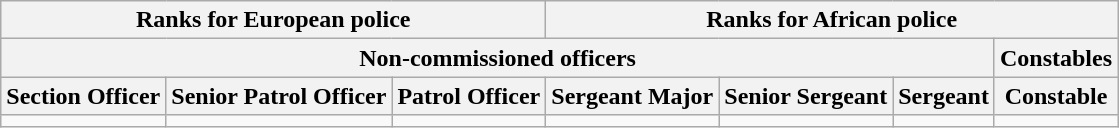<table class="wikitable">
<tr>
<th colspan="3">Ranks for European police</th>
<th colspan="4">Ranks for African police</th>
</tr>
<tr>
<th colspan="6">Non-commissioned officers</th>
<th colspan="1">Constables</th>
</tr>
<tr style="text-align:center;">
<th>Section Officer</th>
<th>Senior Patrol Officer</th>
<th>Patrol Officer</th>
<th>Sergeant Major</th>
<th>Senior Sergeant</th>
<th>Sergeant</th>
<th>Constable</th>
</tr>
<tr style="text-align:center;">
<td></td>
<td></td>
<td></td>
<td></td>
<td></td>
<td></td>
<td></td>
</tr>
</table>
